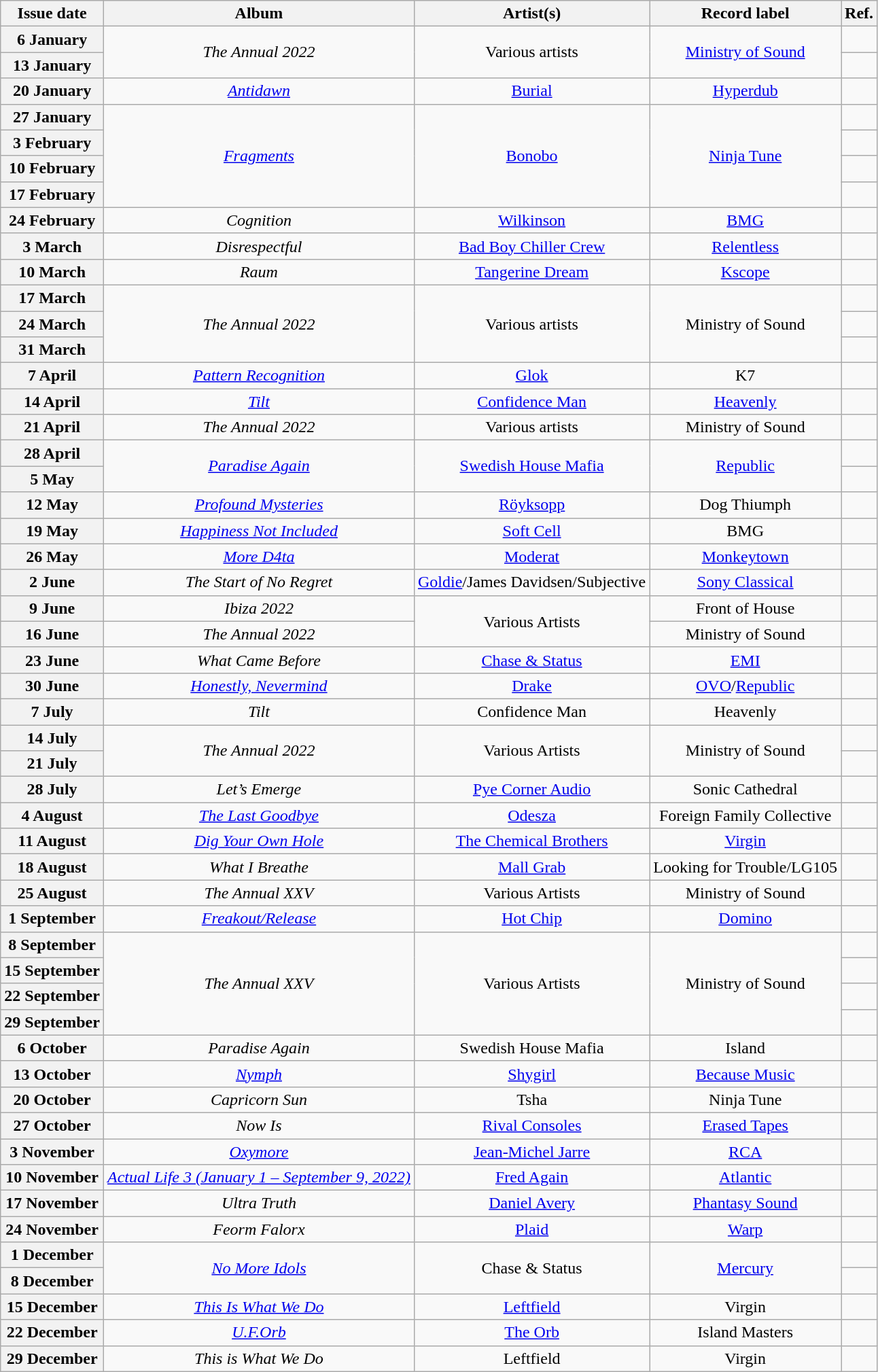<table class="wikitable plainrowheaders">
<tr>
<th scope="col">Issue date</th>
<th scope="col">Album</th>
<th scope="col">Artist(s)</th>
<th scope="col">Record label</th>
<th scope="col">Ref.</th>
</tr>
<tr>
<th scope="row">6 January</th>
<td align="center" rowspan=2><em>The Annual 2022</em></td>
<td align="center" rowspan=2>Various artists</td>
<td align="center" rowspan=2><a href='#'>Ministry of Sound</a></td>
<td align="center"></td>
</tr>
<tr>
<th scope="row">13 January</th>
<td align="center"></td>
</tr>
<tr>
<th scope="row">20 January</th>
<td align="center"><em><a href='#'>Antidawn</a></em></td>
<td align="center"><a href='#'>Burial</a></td>
<td align="center"><a href='#'>Hyperdub</a></td>
<td align="center"></td>
</tr>
<tr>
<th scope="row">27 January</th>
<td align="center" rowspan=4><em><a href='#'>Fragments</a></em></td>
<td align="center" rowspan=4><a href='#'>Bonobo</a></td>
<td align="center" rowspan=4><a href='#'>Ninja Tune</a></td>
<td align="center"></td>
</tr>
<tr>
<th scope="row">3 February</th>
<td align="center"></td>
</tr>
<tr>
<th scope="row">10 February</th>
<td align="center"></td>
</tr>
<tr>
<th scope="row">17 February</th>
<td align="center"></td>
</tr>
<tr>
<th scope="row">24 February</th>
<td align="center"><em>Cognition</em></td>
<td align="center"><a href='#'>Wilkinson</a></td>
<td align="center"><a href='#'>BMG</a></td>
<td align="center"></td>
</tr>
<tr>
<th scope="row">3 March</th>
<td align="center"><em>Disrespectful</em></td>
<td align="center"><a href='#'>Bad Boy Chiller Crew</a></td>
<td align="center"><a href='#'>Relentless</a></td>
<td align="center"></td>
</tr>
<tr>
<th scope="row">10 March</th>
<td align="center"><em>Raum</em></td>
<td align="center"><a href='#'>Tangerine Dream</a></td>
<td align="center"><a href='#'>Kscope</a></td>
<td align="center"></td>
</tr>
<tr>
<th scope="row">17 March</th>
<td align="center" rowspan=3><em>The Annual 2022</em></td>
<td align="center" rowspan=3>Various artists</td>
<td align="center" rowspan=3>Ministry of Sound</td>
<td align="center"></td>
</tr>
<tr>
<th scope="row">24 March</th>
<td align="center"></td>
</tr>
<tr>
<th scope="row">31 March</th>
<td align="center"></td>
</tr>
<tr>
<th scope="row">7 April</th>
<td align="center"><em><a href='#'>Pattern Recognition</a></em></td>
<td align="center"><a href='#'>Glok</a></td>
<td align="center">K7</td>
<td align="center"></td>
</tr>
<tr>
<th scope="row">14 April</th>
<td align="center"><em><a href='#'>Tilt</a></em></td>
<td align="center"><a href='#'>Confidence Man</a></td>
<td align="center"><a href='#'>Heavenly</a></td>
<td align="center"></td>
</tr>
<tr>
<th scope="row">21 April</th>
<td align="center"><em>The Annual 2022</em></td>
<td align="center">Various artists</td>
<td align="center">Ministry of Sound</td>
<td align="center"></td>
</tr>
<tr>
<th scope="row">28 April</th>
<td align="center" rowspan=2><em><a href='#'>Paradise Again</a></em></td>
<td align="center" rowspan=2><a href='#'>Swedish House Mafia</a></td>
<td align="center" rowspan=2><a href='#'>Republic</a></td>
<td align="center"></td>
</tr>
<tr>
<th scope="row">5 May</th>
<td align="center"></td>
</tr>
<tr>
<th scope="row">12 May</th>
<td align="center"><em><a href='#'>Profound Mysteries</a></em></td>
<td align="center"><a href='#'>Röyksopp</a></td>
<td align="center">Dog Thiumph</td>
<td align="center"></td>
</tr>
<tr>
<th scope="row">19 May</th>
<td align="center"><em><a href='#'>Happiness Not Included</a></em></td>
<td align="center"><a href='#'>Soft Cell</a></td>
<td align="center">BMG</td>
<td align="center"></td>
</tr>
<tr>
<th scope="row">26 May</th>
<td align="center"><em><a href='#'>More D4ta</a></em></td>
<td align="center"><a href='#'>Moderat</a></td>
<td align="center"><a href='#'>Monkeytown</a></td>
<td align="center"></td>
</tr>
<tr>
<th scope="row">2 June</th>
<td align="center"><em>The Start of No Regret</em></td>
<td align="center"><a href='#'>Goldie</a>/James Davidsen/Subjective</td>
<td align="center"><a href='#'>Sony Classical</a></td>
<td align="center"></td>
</tr>
<tr>
<th scope="row">9 June</th>
<td align="center"><em>Ibiza 2022</em></td>
<td align="center" rowspan=2>Various Artists</td>
<td align="center">Front of House</td>
<td align="center"></td>
</tr>
<tr>
<th scope="row">16 June</th>
<td align="center"><em>The Annual 2022</em></td>
<td align="center">Ministry of Sound</td>
<td align="center"></td>
</tr>
<tr>
<th scope="row">23 June</th>
<td align="center"><em>What Came Before</em></td>
<td align="center"><a href='#'>Chase & Status</a></td>
<td align="center"><a href='#'>EMI</a></td>
<td align="center"></td>
</tr>
<tr>
<th scope="row">30 June</th>
<td align="center"><em><a href='#'>Honestly, Nevermind</a></em></td>
<td align="center"><a href='#'>Drake</a></td>
<td align="center"><a href='#'>OVO</a>/<a href='#'>Republic</a></td>
<td align="center"></td>
</tr>
<tr>
<th scope="row">7 July</th>
<td align="center"><em>Tilt</em></td>
<td align="center">Confidence Man</td>
<td align="center">Heavenly</td>
<td align="center"></td>
</tr>
<tr>
<th scope="row">14 July</th>
<td align="center" rowspan=2><em>The Annual 2022</em></td>
<td align="center" rowspan=2>Various Artists</td>
<td align="center" rowspan=2>Ministry of Sound</td>
<td align="center"></td>
</tr>
<tr>
<th scope="row">21 July</th>
<td align="center"></td>
</tr>
<tr>
<th scope="row">28 July</th>
<td align="center"><em>Let’s Emerge</em></td>
<td align="center"><a href='#'>Pye Corner Audio</a></td>
<td align="center">Sonic Cathedral</td>
<td align="center"></td>
</tr>
<tr>
<th scope="row">4 August</th>
<td align="center"><em><a href='#'>The Last Goodbye</a></em></td>
<td align="center"><a href='#'>Odesza</a></td>
<td align="center">Foreign Family Collective</td>
<td align="center"></td>
</tr>
<tr>
<th scope="row">11 August</th>
<td align="center"><em><a href='#'>Dig Your Own Hole</a></em></td>
<td align="center"><a href='#'>The Chemical Brothers</a></td>
<td align="center"><a href='#'>Virgin</a></td>
<td align="center"></td>
</tr>
<tr>
<th scope="row">18 August</th>
<td align="center"><em>What I Breathe</em></td>
<td align="center"><a href='#'>Mall Grab</a></td>
<td align="center">Looking for Trouble/LG105</td>
<td align="center"></td>
</tr>
<tr>
<th scope="row">25 August</th>
<td align="center"><em>The Annual XXV</em></td>
<td align="center">Various Artists</td>
<td align="center">Ministry of Sound</td>
<td align="center"></td>
</tr>
<tr>
<th scope="row">1 September</th>
<td align="center"><em><a href='#'>Freakout/Release</a></em></td>
<td align="center"><a href='#'>Hot Chip</a></td>
<td align="center"><a href='#'>Domino</a></td>
<td align="center"></td>
</tr>
<tr>
<th scope="row">8 September</th>
<td align="center" rowspan=4><em>The Annual XXV</em></td>
<td align="center" rowspan=4>Various Artists</td>
<td align="center" rowspan=4>Ministry of Sound</td>
<td align="center"></td>
</tr>
<tr>
<th scope="row">15 September</th>
<td align="center"></td>
</tr>
<tr>
<th scope="row">22 September</th>
<td align="center"></td>
</tr>
<tr>
<th scope="row">29 September</th>
<td align="center"></td>
</tr>
<tr>
<th scope="row">6 October</th>
<td align="center"><em>Paradise Again</em></td>
<td align="center">Swedish House Mafia</td>
<td align="center">Island</td>
<td align="center"></td>
</tr>
<tr>
<th scope="row">13 October</th>
<td align="center"><em><a href='#'>Nymph</a></em></td>
<td align="center"><a href='#'>Shygirl</a></td>
<td align="center"><a href='#'>Because Music</a></td>
<td align="center"></td>
</tr>
<tr>
<th scope="row">20 October</th>
<td align="center"><em>Capricorn Sun</em></td>
<td align="center">Tsha</td>
<td align="center">Ninja Tune</td>
<td align="center"></td>
</tr>
<tr>
<th scope="row">27 October</th>
<td align="center"><em>Now Is</em></td>
<td align="center"><a href='#'>Rival Consoles</a></td>
<td align="center"><a href='#'>Erased Tapes</a></td>
<td align="center"></td>
</tr>
<tr>
<th scope="row">3 November</th>
<td align="center"><em><a href='#'>Oxymore</a></em></td>
<td align="center"><a href='#'>Jean-Michel Jarre</a></td>
<td align="center"><a href='#'>RCA</a></td>
<td align="center"></td>
</tr>
<tr>
<th scope="row">10 November</th>
<td align="center"><em><a href='#'>Actual Life 3 (January 1 – September 9, 2022)</a></em></td>
<td align="center"><a href='#'>Fred Again</a></td>
<td align="center"><a href='#'>Atlantic</a></td>
<td align="center"></td>
</tr>
<tr>
<th scope="row">17 November</th>
<td align="center"><em>Ultra Truth</em></td>
<td align="center"><a href='#'>Daniel Avery</a></td>
<td align="center"><a href='#'>Phantasy Sound</a></td>
<td align="center"></td>
</tr>
<tr>
<th scope="row">24 November</th>
<td align="center"><em>Feorm Falorx</em></td>
<td align="center"><a href='#'>Plaid</a></td>
<td align="center"><a href='#'>Warp</a></td>
<td align="center"></td>
</tr>
<tr>
<th scope="row">1 December</th>
<td align="center" rowspan=2><em><a href='#'>No More Idols</a></em></td>
<td align="center" rowspan=2>Chase & Status</td>
<td align="center" rowspan=2><a href='#'>Mercury</a></td>
<td align="center"></td>
</tr>
<tr>
<th scope="row">8 December</th>
<td align="center"></td>
</tr>
<tr>
<th scope="row">15 December</th>
<td align="center"><em><a href='#'>This Is What We Do</a></em></td>
<td align="center"><a href='#'>Leftfield</a></td>
<td align="center">Virgin</td>
<td align="center"></td>
</tr>
<tr>
<th scope="row">22 December</th>
<td align="center"><em><a href='#'>U.F.Orb</a></em></td>
<td align="center"><a href='#'>The Orb</a></td>
<td align="center">Island Masters</td>
<td align="center"></td>
</tr>
<tr>
<th scope="row">29 December</th>
<td align="center"><em>This is What We Do</em></td>
<td align="center">Leftfield</td>
<td align="center">Virgin</td>
<td align="center"></td>
</tr>
</table>
